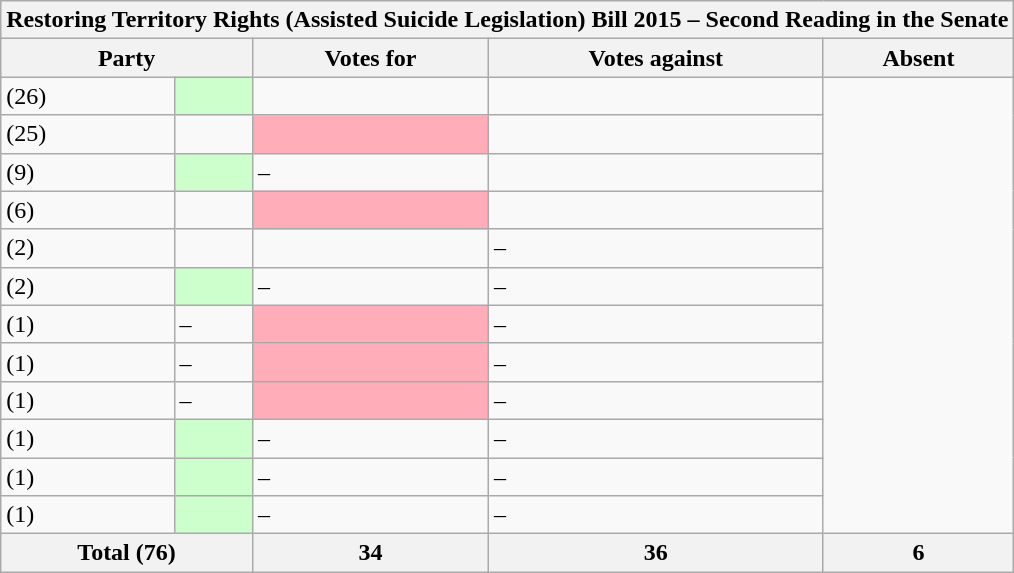<table class="wikitable mw-collapsible mw-collapsed">
<tr>
<th colspan="5">Restoring Territory Rights (Assisted Suicide Legislation) Bill 2015 – Second Reading in the Senate</th>
</tr>
<tr>
<th colspan="2">Party</th>
<th>Votes for</th>
<th>Votes against</th>
<th>Absent</th>
</tr>
<tr>
<td> (26)</td>
<td style="background-color:#CCFFCC;"></td>
<td></td>
<td></td>
</tr>
<tr>
<td> (25)</td>
<td></td>
<td style="background-color:#FFAEB9;"></td>
<td></td>
</tr>
<tr>
<td> (9)</td>
<td style="background-color:#CCFFCC;"></td>
<td>–</td>
<td></td>
</tr>
<tr>
<td> (6)</td>
<td></td>
<td style="background-color:#FFAEB9;"></td>
<td></td>
</tr>
<tr>
<td> (2)</td>
<td></td>
<td></td>
<td>–</td>
</tr>
<tr>
<td> (2)</td>
<td style="background-color:#CCFFCC;"></td>
<td>–</td>
<td>–</td>
</tr>
<tr>
<td> (1)</td>
<td>–</td>
<td style="background-color:#FFAEB9;"></td>
<td>–</td>
</tr>
<tr>
<td> (1)</td>
<td>–</td>
<td style="background-color:#FFAEB9;"></td>
<td>–</td>
</tr>
<tr>
<td> (1)</td>
<td>–</td>
<td style="background-color:#FFAEB9;"></td>
<td>–</td>
</tr>
<tr>
<td> (1)</td>
<td style="background-color:#CCFFCC;"></td>
<td>–</td>
<td>–</td>
</tr>
<tr>
<td> (1)</td>
<td style="background-color:#CCFFCC;"></td>
<td>–</td>
<td>–</td>
</tr>
<tr>
<td> (1)</td>
<td style="background-color:#CCFFCC;"></td>
<td>–</td>
<td>–</td>
</tr>
<tr>
<th colspan=2>Total (76)</th>
<th>34</th>
<th>36</th>
<th>6</th>
</tr>
</table>
